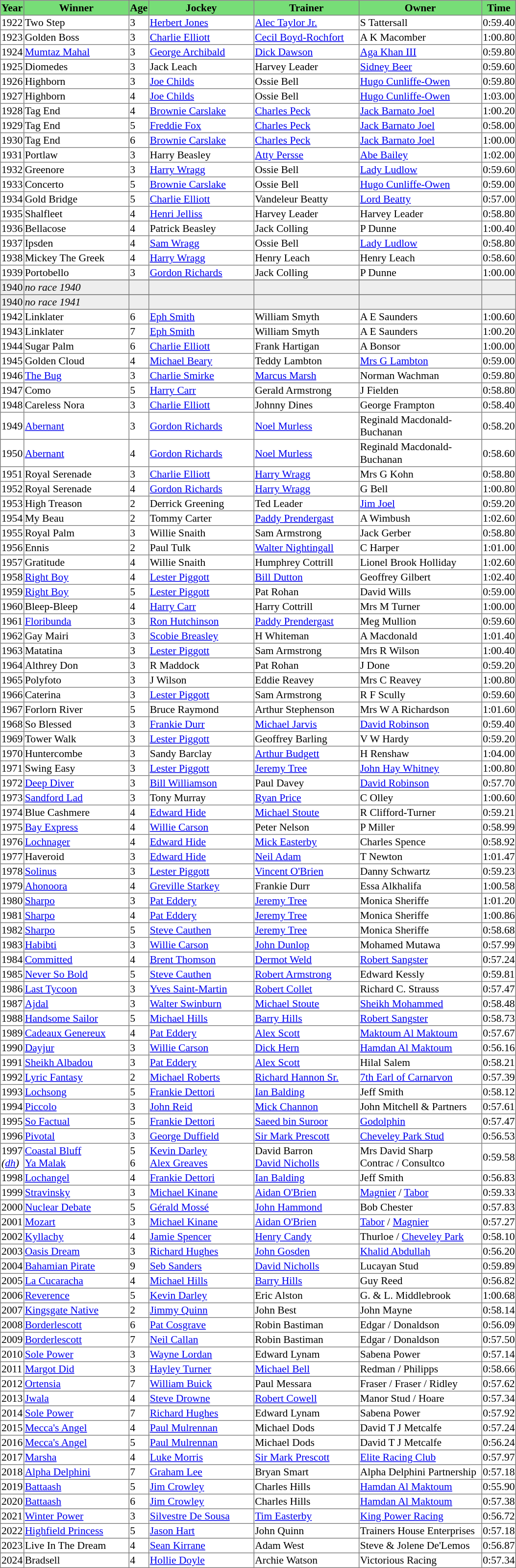<table class = "sortable" | border="1" style="border-collapse: collapse; font-size:90%">
<tr bgcolor="#77dd77" align="center">
<th>Year</th>
<th style="width:140px;">Winner</th>
<th>Age</th>
<th style="width:140px;">Jockey</th>
<th style="width:140px;">Trainer</th>
<th style="width:164px;">Owner</th>
<th>Time</th>
</tr>
<tr>
<td>1922</td>
<td>Two Step</td>
<td>3</td>
<td><a href='#'>Herbert Jones</a></td>
<td><a href='#'>Alec Taylor Jr.</a></td>
<td>S Tattersall</td>
<td>0:59.40</td>
</tr>
<tr>
<td>1923</td>
<td>Golden Boss</td>
<td>3</td>
<td><a href='#'>Charlie Elliott</a></td>
<td><a href='#'>Cecil Boyd-Rochfort</a></td>
<td>A K Macomber</td>
<td>1:00.80</td>
</tr>
<tr>
<td>1924</td>
<td><a href='#'>Mumtaz Mahal</a></td>
<td>3</td>
<td><a href='#'>George Archibald</a></td>
<td><a href='#'>Dick Dawson</a></td>
<td><a href='#'>Aga Khan III</a></td>
<td>0:59.80</td>
</tr>
<tr>
<td>1925</td>
<td>Diomedes</td>
<td>3</td>
<td>Jack Leach</td>
<td>Harvey Leader</td>
<td><a href='#'>Sidney Beer</a></td>
<td>0:59.60</td>
</tr>
<tr>
<td>1926</td>
<td>Highborn</td>
<td>3</td>
<td><a href='#'>Joe Childs</a></td>
<td>Ossie Bell</td>
<td><a href='#'>Hugo Cunliffe-Owen</a></td>
<td>0:59.80</td>
</tr>
<tr>
<td>1927</td>
<td>Highborn</td>
<td>4</td>
<td><a href='#'>Joe Childs</a></td>
<td>Ossie Bell</td>
<td><a href='#'>Hugo Cunliffe-Owen</a></td>
<td>1:03.00</td>
</tr>
<tr>
<td>1928</td>
<td>Tag End</td>
<td>4</td>
<td><a href='#'>Brownie Carslake</a></td>
<td><a href='#'>Charles Peck</a></td>
<td><a href='#'>Jack Barnato Joel</a></td>
<td>1:00.20</td>
</tr>
<tr>
<td>1929</td>
<td>Tag End</td>
<td>5</td>
<td><a href='#'>Freddie Fox</a></td>
<td><a href='#'>Charles Peck</a></td>
<td><a href='#'>Jack Barnato Joel</a></td>
<td>0:58.00</td>
</tr>
<tr>
<td>1930</td>
<td>Tag End</td>
<td>6</td>
<td><a href='#'>Brownie Carslake</a></td>
<td><a href='#'>Charles Peck</a></td>
<td><a href='#'>Jack Barnato Joel</a></td>
<td>1:00.00</td>
</tr>
<tr>
<td>1931</td>
<td>Portlaw</td>
<td>3</td>
<td>Harry Beasley</td>
<td><a href='#'>Atty Persse</a></td>
<td><a href='#'>Abe Bailey</a></td>
<td>1:02.00</td>
</tr>
<tr>
<td>1932</td>
<td>Greenore</td>
<td>3</td>
<td><a href='#'>Harry Wragg</a></td>
<td>Ossie Bell</td>
<td><a href='#'>Lady Ludlow</a></td>
<td>0:59.60</td>
</tr>
<tr>
<td>1933</td>
<td>Concerto</td>
<td>5</td>
<td><a href='#'>Brownie Carslake</a></td>
<td>Ossie Bell</td>
<td><a href='#'>Hugo Cunliffe-Owen</a></td>
<td>0:59.00</td>
</tr>
<tr>
<td>1934</td>
<td>Gold Bridge</td>
<td>5</td>
<td><a href='#'>Charlie Elliott</a></td>
<td>Vandeleur Beatty</td>
<td><a href='#'>Lord Beatty</a></td>
<td>0:57.00</td>
</tr>
<tr>
<td>1935</td>
<td>Shalfleet</td>
<td>4</td>
<td><a href='#'>Henri Jelliss</a></td>
<td>Harvey Leader</td>
<td>Harvey Leader</td>
<td>0:58.80</td>
</tr>
<tr>
<td>1936</td>
<td>Bellacose</td>
<td>4</td>
<td>Patrick Beasley</td>
<td>Jack Colling</td>
<td>P Dunne</td>
<td>1:00.40</td>
</tr>
<tr>
<td>1937</td>
<td>Ipsden</td>
<td>4</td>
<td><a href='#'>Sam Wragg</a></td>
<td>Ossie Bell</td>
<td><a href='#'>Lady Ludlow</a></td>
<td>0:58.80</td>
</tr>
<tr>
<td>1938</td>
<td>Mickey The Greek</td>
<td>4</td>
<td><a href='#'>Harry Wragg</a></td>
<td>Henry Leach</td>
<td>Henry Leach</td>
<td>0:58.60</td>
</tr>
<tr>
<td>1939</td>
<td>Portobello</td>
<td>3</td>
<td><a href='#'>Gordon Richards</a></td>
<td>Jack Colling</td>
<td>P Dunne</td>
<td>1:00.00</td>
</tr>
<tr>
</tr>
<tr bgcolor="#eeeeee">
<td><span>1940</span></td>
<td><em>no race 1940</em></td>
<td></td>
<td></td>
<td></td>
<td></td>
<td></td>
</tr>
<tr>
</tr>
<tr bgcolor="#eeeeee">
<td><span>1940</span></td>
<td><em>no race 1941</em></td>
<td></td>
<td></td>
<td></td>
<td></td>
<td></td>
</tr>
<tr>
<td>1942</td>
<td>Linklater</td>
<td>6</td>
<td><a href='#'>Eph Smith</a></td>
<td>William Smyth</td>
<td>A E Saunders</td>
<td>1:00.60</td>
</tr>
<tr>
<td>1943</td>
<td>Linklater</td>
<td>7</td>
<td><a href='#'>Eph Smith</a></td>
<td>William Smyth</td>
<td>A E Saunders</td>
<td>1:00.20</td>
</tr>
<tr>
<td>1944</td>
<td>Sugar Palm</td>
<td>6</td>
<td><a href='#'>Charlie Elliott</a></td>
<td>Frank Hartigan</td>
<td>A Bonsor</td>
<td>1:00.00</td>
</tr>
<tr>
<td>1945</td>
<td>Golden Cloud</td>
<td>4</td>
<td><a href='#'>Michael Beary</a></td>
<td>Teddy Lambton</td>
<td><a href='#'>Mrs G Lambton</a></td>
<td>0:59.00</td>
</tr>
<tr>
<td>1946</td>
<td><a href='#'>The Bug</a></td>
<td>3</td>
<td><a href='#'>Charlie Smirke</a></td>
<td><a href='#'>Marcus Marsh</a></td>
<td>Norman Wachman</td>
<td>0:59.80</td>
</tr>
<tr>
<td>1947</td>
<td>Como</td>
<td>5</td>
<td><a href='#'>Harry Carr</a></td>
<td>Gerald Armstrong</td>
<td>J Fielden</td>
<td>0:58.80</td>
</tr>
<tr>
<td>1948</td>
<td>Careless Nora</td>
<td>3</td>
<td><a href='#'>Charlie Elliott</a></td>
<td>Johnny Dines</td>
<td>George Frampton</td>
<td>0:58.40</td>
</tr>
<tr>
<td>1949</td>
<td><a href='#'>Abernant</a></td>
<td>3</td>
<td><a href='#'>Gordon Richards</a></td>
<td><a href='#'>Noel Murless</a></td>
<td>Reginald Macdonald-Buchanan</td>
<td>0:58.20</td>
</tr>
<tr>
<td>1950</td>
<td><a href='#'>Abernant</a></td>
<td>4</td>
<td><a href='#'>Gordon Richards</a></td>
<td><a href='#'>Noel Murless</a></td>
<td>Reginald Macdonald-Buchanan</td>
<td>0:58.60</td>
</tr>
<tr>
<td>1951</td>
<td>Royal Serenade</td>
<td>3</td>
<td><a href='#'>Charlie Elliott</a></td>
<td><a href='#'>Harry Wragg</a></td>
<td>Mrs G Kohn</td>
<td>0:58.80</td>
</tr>
<tr>
<td>1952</td>
<td>Royal Serenade</td>
<td>4</td>
<td><a href='#'>Gordon Richards</a></td>
<td><a href='#'>Harry Wragg</a></td>
<td>G Bell</td>
<td>1:00.80</td>
</tr>
<tr>
<td>1953</td>
<td>High Treason</td>
<td>2</td>
<td>Derrick Greening</td>
<td>Ted Leader</td>
<td><a href='#'>Jim Joel</a></td>
<td>0:59.20</td>
</tr>
<tr>
<td>1954</td>
<td>My Beau</td>
<td>2</td>
<td>Tommy Carter</td>
<td><a href='#'>Paddy Prendergast</a></td>
<td>A Wimbush</td>
<td>1:02.60</td>
</tr>
<tr>
<td>1955</td>
<td>Royal Palm</td>
<td>3</td>
<td>Willie Snaith</td>
<td>Sam Armstrong</td>
<td>Jack Gerber</td>
<td>0:58.80</td>
</tr>
<tr>
<td>1956</td>
<td>Ennis</td>
<td>2</td>
<td>Paul Tulk</td>
<td><a href='#'>Walter Nightingall</a></td>
<td>C Harper</td>
<td>1:01.00</td>
</tr>
<tr>
<td>1957</td>
<td>Gratitude</td>
<td>4</td>
<td>Willie Snaith</td>
<td>Humphrey Cottrill</td>
<td>Lionel Brook Holliday</td>
<td>1:02.60</td>
</tr>
<tr>
<td>1958</td>
<td><a href='#'>Right Boy</a></td>
<td>4</td>
<td><a href='#'>Lester Piggott</a></td>
<td><a href='#'>Bill Dutton</a></td>
<td>Geoffrey Gilbert</td>
<td>1:02.40</td>
</tr>
<tr>
<td>1959</td>
<td><a href='#'>Right Boy</a></td>
<td>5</td>
<td><a href='#'>Lester Piggott</a></td>
<td>Pat Rohan</td>
<td>David Wills</td>
<td>0:59.00</td>
</tr>
<tr>
<td>1960</td>
<td>Bleep-Bleep</td>
<td>4</td>
<td><a href='#'>Harry Carr</a></td>
<td>Harry Cottrill</td>
<td>Mrs M Turner</td>
<td>1:00.00</td>
</tr>
<tr>
<td>1961</td>
<td><a href='#'>Floribunda</a></td>
<td>3</td>
<td><a href='#'>Ron Hutchinson</a></td>
<td><a href='#'>Paddy Prendergast</a></td>
<td>Meg Mullion</td>
<td>0:59.60</td>
</tr>
<tr>
<td>1962</td>
<td>Gay Mairi</td>
<td>3</td>
<td><a href='#'>Scobie Breasley</a></td>
<td>H Whiteman</td>
<td>A Macdonald</td>
<td>1:01.40</td>
</tr>
<tr>
<td>1963</td>
<td>Matatina</td>
<td>3</td>
<td><a href='#'>Lester Piggott</a></td>
<td>Sam Armstrong</td>
<td>Mrs R Wilson</td>
<td>1:00.40</td>
</tr>
<tr>
<td>1964</td>
<td>Althrey Don</td>
<td>3</td>
<td>R Maddock</td>
<td>Pat Rohan</td>
<td>J Done</td>
<td>0:59.20</td>
</tr>
<tr>
<td>1965</td>
<td>Polyfoto</td>
<td>3</td>
<td>J Wilson</td>
<td>Eddie Reavey</td>
<td>Mrs C Reavey</td>
<td>1:00.80</td>
</tr>
<tr>
<td>1966</td>
<td>Caterina</td>
<td>3</td>
<td><a href='#'>Lester Piggott</a></td>
<td>Sam Armstrong</td>
<td>R F Scully</td>
<td>0:59.60</td>
</tr>
<tr>
<td>1967</td>
<td>Forlorn River</td>
<td>5</td>
<td>Bruce Raymond</td>
<td>Arthur Stephenson</td>
<td>Mrs W A Richardson</td>
<td>1:01.60</td>
</tr>
<tr>
<td>1968</td>
<td>So Blessed</td>
<td>3</td>
<td><a href='#'>Frankie Durr</a></td>
<td><a href='#'>Michael Jarvis</a></td>
<td><a href='#'>David Robinson</a></td>
<td>0:59.40</td>
</tr>
<tr>
<td>1969</td>
<td>Tower Walk</td>
<td>3</td>
<td><a href='#'>Lester Piggott</a></td>
<td>Geoffrey Barling</td>
<td>V W Hardy</td>
<td>0:59.20</td>
</tr>
<tr>
<td>1970</td>
<td>Huntercombe</td>
<td>3</td>
<td>Sandy Barclay</td>
<td><a href='#'>Arthur Budgett</a></td>
<td>H Renshaw</td>
<td>1:04.00</td>
</tr>
<tr>
<td>1971</td>
<td>Swing Easy</td>
<td>3</td>
<td><a href='#'>Lester Piggott</a></td>
<td><a href='#'>Jeremy Tree</a></td>
<td><a href='#'>John Hay Whitney</a></td>
<td>1:00.80</td>
</tr>
<tr>
<td>1972</td>
<td><a href='#'>Deep Diver</a></td>
<td>3</td>
<td><a href='#'>Bill Williamson</a></td>
<td>Paul Davey</td>
<td><a href='#'>David Robinson</a></td>
<td>0:57.70</td>
</tr>
<tr>
<td>1973</td>
<td><a href='#'>Sandford Lad</a></td>
<td>3</td>
<td>Tony Murray</td>
<td><a href='#'>Ryan Price</a></td>
<td>C Olley</td>
<td>1:00.60</td>
</tr>
<tr>
<td>1974</td>
<td>Blue Cashmere</td>
<td>4</td>
<td><a href='#'>Edward Hide</a></td>
<td><a href='#'>Michael Stoute</a></td>
<td>R Clifford-Turner</td>
<td>0:59.21</td>
</tr>
<tr>
<td>1975</td>
<td><a href='#'>Bay Express</a></td>
<td>4</td>
<td><a href='#'>Willie Carson</a></td>
<td>Peter Nelson</td>
<td>P Miller</td>
<td>0:58.99</td>
</tr>
<tr>
<td>1976</td>
<td><a href='#'>Lochnager</a></td>
<td>4</td>
<td><a href='#'>Edward Hide</a></td>
<td><a href='#'>Mick Easterby</a></td>
<td>Charles Spence</td>
<td>0:58.92</td>
</tr>
<tr>
<td>1977</td>
<td>Haveroid</td>
<td>3</td>
<td><a href='#'>Edward Hide</a></td>
<td><a href='#'>Neil Adam</a></td>
<td>T Newton</td>
<td>1:01.47</td>
</tr>
<tr>
<td>1978</td>
<td><a href='#'>Solinus</a></td>
<td>3</td>
<td><a href='#'>Lester Piggott</a></td>
<td><a href='#'>Vincent O'Brien</a></td>
<td>Danny Schwartz</td>
<td>0:59.23</td>
</tr>
<tr>
<td>1979</td>
<td><a href='#'>Ahonoora</a></td>
<td>4</td>
<td><a href='#'>Greville Starkey</a></td>
<td>Frankie Durr</td>
<td>Essa Alkhalifa</td>
<td>1:00.58</td>
</tr>
<tr>
<td>1980</td>
<td><a href='#'>Sharpo</a></td>
<td>3</td>
<td><a href='#'>Pat Eddery</a></td>
<td><a href='#'>Jeremy Tree</a></td>
<td>Monica Sheriffe</td>
<td>1:01.20</td>
</tr>
<tr>
<td>1981</td>
<td><a href='#'>Sharpo</a></td>
<td>4</td>
<td><a href='#'>Pat Eddery</a></td>
<td><a href='#'>Jeremy Tree</a></td>
<td>Monica Sheriffe</td>
<td>1:00.86</td>
</tr>
<tr>
<td>1982</td>
<td><a href='#'>Sharpo</a></td>
<td>5</td>
<td><a href='#'>Steve Cauthen</a></td>
<td><a href='#'>Jeremy Tree</a></td>
<td>Monica Sheriffe</td>
<td>0:58.68</td>
</tr>
<tr>
<td>1983</td>
<td><a href='#'>Habibti</a></td>
<td>3</td>
<td><a href='#'>Willie Carson</a></td>
<td><a href='#'>John Dunlop</a></td>
<td>Mohamed Mutawa</td>
<td>0:57.99</td>
</tr>
<tr>
<td>1984</td>
<td><a href='#'>Committed</a></td>
<td>4</td>
<td><a href='#'>Brent Thomson</a></td>
<td><a href='#'>Dermot Weld</a></td>
<td><a href='#'>Robert Sangster</a></td>
<td>0:57.24</td>
</tr>
<tr>
<td>1985</td>
<td><a href='#'>Never So Bold</a></td>
<td>5</td>
<td><a href='#'>Steve Cauthen</a></td>
<td><a href='#'>Robert Armstrong</a></td>
<td>Edward Kessly</td>
<td>0:59.81</td>
</tr>
<tr>
<td>1986</td>
<td><a href='#'>Last Tycoon</a></td>
<td>3</td>
<td><a href='#'>Yves Saint-Martin</a></td>
<td><a href='#'>Robert Collet</a></td>
<td>Richard C. Strauss</td>
<td>0:57.47</td>
</tr>
<tr>
<td>1987</td>
<td><a href='#'>Ajdal</a></td>
<td>3</td>
<td><a href='#'>Walter Swinburn</a></td>
<td><a href='#'>Michael Stoute</a></td>
<td><a href='#'>Sheikh Mohammed</a></td>
<td>0:58.48</td>
</tr>
<tr>
<td>1988</td>
<td><a href='#'>Handsome Sailor</a></td>
<td>5</td>
<td><a href='#'>Michael Hills</a></td>
<td><a href='#'>Barry Hills</a></td>
<td><a href='#'>Robert Sangster</a></td>
<td>0:58.73</td>
</tr>
<tr>
<td>1989</td>
<td><a href='#'>Cadeaux Genereux</a></td>
<td>4</td>
<td><a href='#'>Pat Eddery</a></td>
<td><a href='#'>Alex Scott</a></td>
<td><a href='#'>Maktoum Al Maktoum</a></td>
<td>0:57.67</td>
</tr>
<tr>
<td>1990</td>
<td><a href='#'>Dayjur</a></td>
<td>3</td>
<td><a href='#'>Willie Carson</a></td>
<td><a href='#'>Dick Hern</a></td>
<td><a href='#'>Hamdan Al Maktoum</a></td>
<td>0:56.16</td>
</tr>
<tr>
<td>1991</td>
<td><a href='#'>Sheikh Albadou</a></td>
<td>3</td>
<td><a href='#'>Pat Eddery</a></td>
<td><a href='#'>Alex Scott</a></td>
<td>Hilal Salem</td>
<td>0:58.21</td>
</tr>
<tr>
<td>1992</td>
<td><a href='#'>Lyric Fantasy</a></td>
<td>2</td>
<td><a href='#'>Michael Roberts</a></td>
<td><a href='#'>Richard Hannon Sr.</a></td>
<td><a href='#'>7th Earl of Carnarvon</a></td>
<td>0:57.39</td>
</tr>
<tr>
<td>1993</td>
<td><a href='#'>Lochsong</a></td>
<td>5</td>
<td><a href='#'>Frankie Dettori</a></td>
<td><a href='#'>Ian Balding</a></td>
<td>Jeff Smith</td>
<td>0:58.12</td>
</tr>
<tr>
<td>1994</td>
<td><a href='#'>Piccolo</a> </td>
<td>3</td>
<td><a href='#'>John Reid</a></td>
<td><a href='#'>Mick Channon</a></td>
<td>John Mitchell & Partners</td>
<td>0:57.61</td>
</tr>
<tr>
<td>1995</td>
<td><a href='#'>So Factual</a></td>
<td>5</td>
<td><a href='#'>Frankie Dettori</a></td>
<td><a href='#'>Saeed bin Suroor</a></td>
<td><a href='#'>Godolphin</a></td>
<td>0:57.47</td>
</tr>
<tr>
<td>1996</td>
<td><a href='#'>Pivotal</a></td>
<td>3</td>
<td><a href='#'>George Duffield</a></td>
<td><a href='#'>Sir Mark Prescott</a></td>
<td><a href='#'>Cheveley Park Stud</a></td>
<td>0:56.53</td>
</tr>
<tr>
<td>1997<br><em>(<a href='#'>dh</a>)</em></td>
<td><a href='#'>Coastal Bluff</a><br><a href='#'>Ya Malak</a></td>
<td>5<br>6</td>
<td><a href='#'>Kevin Darley</a><br><a href='#'>Alex Greaves</a></td>
<td>David Barron<br><a href='#'>David Nicholls</a></td>
<td>Mrs David Sharp<br>Contrac / Consultco </td>
<td>0:59.58</td>
</tr>
<tr>
<td>1998</td>
<td><a href='#'>Lochangel</a></td>
<td>4</td>
<td><a href='#'>Frankie Dettori</a></td>
<td><a href='#'>Ian Balding</a></td>
<td>Jeff Smith</td>
<td>0:56.83</td>
</tr>
<tr>
<td>1999</td>
<td><a href='#'>Stravinsky</a></td>
<td>3</td>
<td><a href='#'>Michael Kinane</a></td>
<td><a href='#'>Aidan O'Brien</a></td>
<td><a href='#'>Magnier</a> / <a href='#'>Tabor</a></td>
<td>0:59.33</td>
</tr>
<tr>
<td>2000</td>
<td><a href='#'>Nuclear Debate</a></td>
<td>5</td>
<td><a href='#'>Gérald Mossé</a></td>
<td><a href='#'>John Hammond</a></td>
<td>Bob Chester</td>
<td>0:57.83</td>
</tr>
<tr>
<td>2001</td>
<td><a href='#'>Mozart</a></td>
<td>3</td>
<td><a href='#'>Michael Kinane</a></td>
<td><a href='#'>Aidan O'Brien</a></td>
<td><a href='#'>Tabor</a> / <a href='#'>Magnier</a></td>
<td>0:57.27</td>
</tr>
<tr>
<td>2002</td>
<td><a href='#'>Kyllachy</a></td>
<td>4</td>
<td><a href='#'>Jamie Spencer</a></td>
<td><a href='#'>Henry Candy</a></td>
<td>Thurloe / <a href='#'>Cheveley Park</a> </td>
<td>0:58.10</td>
</tr>
<tr>
<td>2003</td>
<td><a href='#'>Oasis Dream</a></td>
<td>3</td>
<td><a href='#'>Richard Hughes</a></td>
<td><a href='#'>John Gosden</a></td>
<td><a href='#'>Khalid Abdullah</a></td>
<td>0:56.20</td>
</tr>
<tr>
<td>2004</td>
<td><a href='#'>Bahamian Pirate</a></td>
<td>9</td>
<td><a href='#'>Seb Sanders</a></td>
<td><a href='#'>David Nicholls</a></td>
<td>Lucayan Stud</td>
<td>0:59.89</td>
</tr>
<tr>
<td>2005</td>
<td><a href='#'>La Cucaracha</a></td>
<td>4</td>
<td><a href='#'>Michael Hills</a></td>
<td><a href='#'>Barry Hills</a></td>
<td>Guy Reed</td>
<td>0:56.82</td>
</tr>
<tr>
<td>2006</td>
<td><a href='#'>Reverence</a></td>
<td>5</td>
<td><a href='#'>Kevin Darley</a></td>
<td>Eric Alston</td>
<td>G. & L. Middlebrook </td>
<td>1:00.68</td>
</tr>
<tr>
<td>2007</td>
<td><a href='#'>Kingsgate Native</a></td>
<td>2</td>
<td><a href='#'>Jimmy Quinn</a></td>
<td>John Best</td>
<td>John Mayne</td>
<td>0:58.14</td>
</tr>
<tr>
<td>2008</td>
<td><a href='#'>Borderlescott</a> </td>
<td>6</td>
<td><a href='#'>Pat Cosgrave</a></td>
<td>Robin Bastiman</td>
<td>Edgar / Donaldson </td>
<td>0:56.09</td>
</tr>
<tr>
<td>2009</td>
<td><a href='#'>Borderlescott</a></td>
<td>7</td>
<td><a href='#'>Neil Callan</a></td>
<td>Robin Bastiman</td>
<td>Edgar / Donaldson </td>
<td>0:57.50</td>
</tr>
<tr>
<td>2010</td>
<td><a href='#'>Sole Power</a></td>
<td>3</td>
<td><a href='#'>Wayne Lordan</a></td>
<td>Edward Lynam</td>
<td>Sabena Power</td>
<td>0:57.14</td>
</tr>
<tr>
<td>2011</td>
<td><a href='#'>Margot Did</a></td>
<td>3</td>
<td><a href='#'>Hayley Turner</a></td>
<td><a href='#'>Michael Bell</a></td>
<td>Redman / Philipps </td>
<td>0:58.66</td>
</tr>
<tr>
<td>2012</td>
<td><a href='#'>Ortensia</a></td>
<td>7</td>
<td><a href='#'>William Buick</a></td>
<td>Paul Messara</td>
<td>Fraser / Fraser / Ridley</td>
<td>0:57.62</td>
</tr>
<tr>
<td>2013</td>
<td><a href='#'>Jwala</a></td>
<td>4</td>
<td><a href='#'>Steve Drowne</a></td>
<td><a href='#'>Robert Cowell</a></td>
<td>Manor Stud / Hoare </td>
<td>0:57.34</td>
</tr>
<tr>
<td>2014</td>
<td><a href='#'>Sole Power</a></td>
<td>7</td>
<td><a href='#'>Richard Hughes</a></td>
<td>Edward Lynam</td>
<td>Sabena Power</td>
<td>0:57.92</td>
</tr>
<tr>
<td>2015</td>
<td><a href='#'>Mecca's Angel</a></td>
<td>4</td>
<td><a href='#'>Paul Mulrennan</a></td>
<td>Michael Dods</td>
<td>David T J Metcalfe</td>
<td>0:57.24</td>
</tr>
<tr>
<td>2016</td>
<td><a href='#'>Mecca's Angel</a></td>
<td>5</td>
<td><a href='#'>Paul Mulrennan</a></td>
<td>Michael Dods</td>
<td>David T J Metcalfe</td>
<td>0:56.24</td>
</tr>
<tr>
<td>2017</td>
<td><a href='#'>Marsha</a></td>
<td>4</td>
<td><a href='#'>Luke Morris</a></td>
<td><a href='#'>Sir Mark Prescott</a></td>
<td><a href='#'>Elite Racing Club</a></td>
<td>0:57.97</td>
</tr>
<tr>
<td>2018</td>
<td><a href='#'>Alpha Delphini</a></td>
<td>7</td>
<td><a href='#'>Graham Lee</a></td>
<td>Bryan Smart</td>
<td>Alpha Delphini Partnership</td>
<td>0:57.18</td>
</tr>
<tr>
<td>2019</td>
<td><a href='#'>Battaash</a></td>
<td>5</td>
<td><a href='#'>Jim Crowley</a></td>
<td>Charles Hills</td>
<td><a href='#'>Hamdan Al Maktoum</a></td>
<td>0:55.90</td>
</tr>
<tr>
<td>2020</td>
<td><a href='#'>Battaash</a></td>
<td>6</td>
<td><a href='#'>Jim Crowley</a></td>
<td>Charles Hills</td>
<td><a href='#'>Hamdan Al Maktoum</a></td>
<td>0:57.38</td>
</tr>
<tr>
<td>2021</td>
<td><a href='#'>Winter Power</a></td>
<td>3</td>
<td><a href='#'>Silvestre De Sousa</a></td>
<td><a href='#'>Tim Easterby</a></td>
<td><a href='#'>King Power Racing</a></td>
<td>0:56.72</td>
</tr>
<tr>
<td>2022</td>
<td><a href='#'>Highfield Princess</a></td>
<td>5</td>
<td><a href='#'>Jason Hart</a></td>
<td>John Quinn</td>
<td>Trainers House Enterprises</td>
<td>0:57.18</td>
</tr>
<tr>
<td>2023</td>
<td>Live In The Dream</td>
<td>4</td>
<td><a href='#'>Sean Kirrane</a></td>
<td>Adam West</td>
<td>Steve & Jolene De'Lemos</td>
<td>0:56.87</td>
</tr>
<tr>
<td>2024</td>
<td>Bradsell</td>
<td>4</td>
<td><a href='#'>Hollie Doyle</a></td>
<td>Archie Watson</td>
<td>Victorious Racing</td>
<td>0:57.34</td>
</tr>
</table>
